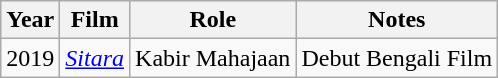<table class="wikitable">
<tr>
<th>Year</th>
<th>Film</th>
<th>Role</th>
<th>Notes</th>
</tr>
<tr>
<td>2019</td>
<td><em><a href='#'>Sitara</a></em></td>
<td>Kabir Mahajaan</td>
<td>Debut Bengali Film</td>
</tr>
</table>
